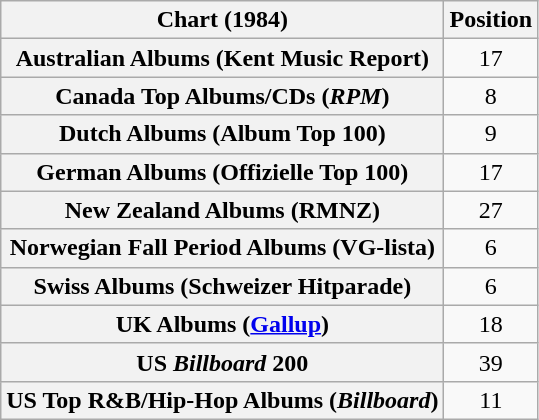<table class="wikitable sortable plainrowheaders" style="text-align:center">
<tr>
<th scope="col">Chart (1984)</th>
<th scope="col">Position</th>
</tr>
<tr>
<th scope="row">Australian Albums (Kent Music Report)</th>
<td>17</td>
</tr>
<tr>
<th scope="row">Canada Top Albums/CDs (<em>RPM</em>)</th>
<td>8</td>
</tr>
<tr>
<th scope="row">Dutch Albums (Album Top 100)</th>
<td>9</td>
</tr>
<tr>
<th scope="row">German Albums (Offizielle Top 100)</th>
<td>17</td>
</tr>
<tr>
<th scope="row">New Zealand Albums (RMNZ)</th>
<td>27</td>
</tr>
<tr>
<th scope="row">Norwegian Fall Period Albums (VG-lista)</th>
<td>6</td>
</tr>
<tr>
<th scope="row">Swiss Albums (Schweizer Hitparade)</th>
<td>6</td>
</tr>
<tr>
<th scope="row">UK Albums (<a href='#'>Gallup</a>)</th>
<td>18</td>
</tr>
<tr>
<th scope="row">US <em>Billboard</em> 200</th>
<td>39</td>
</tr>
<tr>
<th scope="row">US Top R&B/Hip-Hop Albums (<em>Billboard</em>)</th>
<td>11</td>
</tr>
</table>
